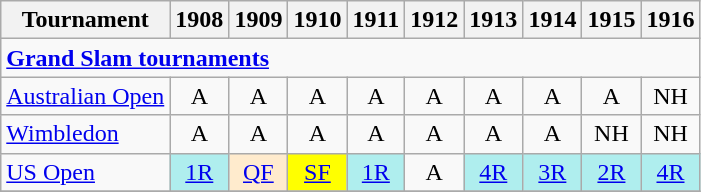<table class=wikitable style=text-align:center>
<tr>
<th>Tournament</th>
<th>1908</th>
<th>1909</th>
<th>1910</th>
<th>1911</th>
<th>1912</th>
<th>1913</th>
<th>1914</th>
<th>1915</th>
<th>1916</th>
</tr>
<tr>
<td colspan=10 align=left><strong><a href='#'>Grand Slam tournaments</a></strong></td>
</tr>
<tr>
<td align=left><a href='#'>Australian Open</a></td>
<td>A</td>
<td>A</td>
<td>A</td>
<td>A</td>
<td>A</td>
<td>A</td>
<td>A</td>
<td>A</td>
<td>NH</td>
</tr>
<tr>
<td align=left><a href='#'>Wimbledon</a></td>
<td>A</td>
<td>A</td>
<td>A</td>
<td>A</td>
<td>A</td>
<td>A</td>
<td>A</td>
<td>NH</td>
<td>NH</td>
</tr>
<tr>
<td align=left><a href='#'>US Open</a></td>
<td bgcolor=afeeee><a href='#'>1R</a></td>
<td bgcolor=ffebcd><a href='#'>QF</a></td>
<td bgcolor=yellow><a href='#'>SF</a></td>
<td bgcolor=afeeee><a href='#'>1R</a></td>
<td>A</td>
<td bgcolor=afeeee><a href='#'>4R</a></td>
<td bgcolor=afeeee><a href='#'>3R</a></td>
<td bgcolor=afeeee><a href='#'>2R</a></td>
<td bgcolor=afeeee><a href='#'>4R</a></td>
</tr>
<tr>
</tr>
</table>
